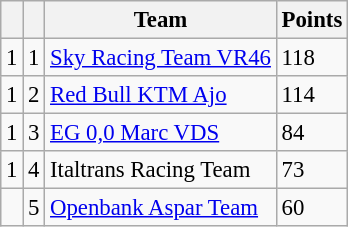<table class="wikitable" style="font-size: 95%;">
<tr>
<th></th>
<th></th>
<th>Team</th>
<th>Points</th>
</tr>
<tr>
<td> 1</td>
<td align=center>1</td>
<td> <a href='#'>Sky Racing Team VR46</a></td>
<td align=left>118</td>
</tr>
<tr>
<td> 1</td>
<td align=center>2</td>
<td> <a href='#'>Red Bull KTM Ajo</a></td>
<td align=left>114</td>
</tr>
<tr>
<td> 1</td>
<td align=center>3</td>
<td> <a href='#'>EG 0,0 Marc VDS</a></td>
<td align=left>84</td>
</tr>
<tr>
<td> 1</td>
<td align=center>4</td>
<td> Italtrans Racing Team</td>
<td align=left>73</td>
</tr>
<tr>
<td></td>
<td align=center>5</td>
<td> <a href='#'>Openbank Aspar Team</a></td>
<td align=left>60</td>
</tr>
</table>
